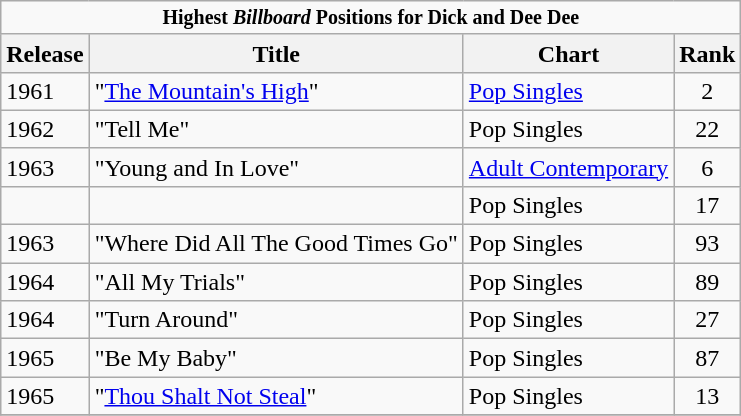<table class="wikitable">
<tr>
<td colspan="4" style="text-align:center; font-size:10pt;"><strong>Highest <em>Billboard</em> Positions for Dick and Dee Dee</strong></td>
</tr>
<tr>
<th>Release</th>
<th>Title</th>
<th>Chart</th>
<th>Rank</th>
</tr>
<tr>
<td>1961</td>
<td>"<a href='#'>The Mountain's High</a>"</td>
<td><a href='#'>Pop Singles</a></td>
<td style="text-align:center;">2</td>
</tr>
<tr>
<td>1962</td>
<td>"Tell Me"</td>
<td>Pop Singles</td>
<td style="text-align:center;">22</td>
</tr>
<tr>
<td>1963</td>
<td>"Young and In Love"</td>
<td><a href='#'>Adult Contemporary</a></td>
<td style="text-align:center;">6</td>
</tr>
<tr>
<td></td>
<td></td>
<td>Pop Singles</td>
<td style="text-align:center;">17</td>
</tr>
<tr>
<td>1963</td>
<td>"Where Did All The Good Times Go"</td>
<td>Pop Singles</td>
<td style="text-align:center;">93</td>
</tr>
<tr>
<td>1964</td>
<td>"All My Trials"</td>
<td>Pop Singles</td>
<td style="text-align:center;">89</td>
</tr>
<tr>
<td>1964</td>
<td>"Turn Around"</td>
<td>Pop Singles</td>
<td style="text-align:center;">27</td>
</tr>
<tr>
<td>1965</td>
<td>"Be My Baby"</td>
<td>Pop Singles</td>
<td style="text-align:center;">87</td>
</tr>
<tr>
<td>1965</td>
<td>"<a href='#'>Thou Shalt Not Steal</a>"</td>
<td>Pop Singles</td>
<td style="text-align:center;">13</td>
</tr>
<tr>
</tr>
</table>
